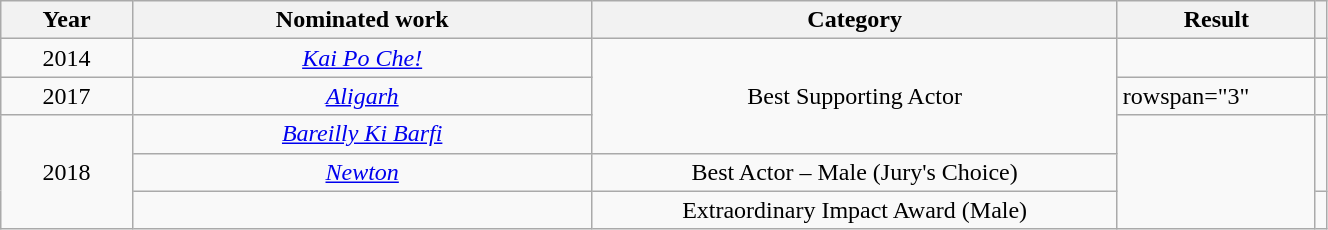<table class="wikitable plainrowheaders sortable" width="70%">
<tr>
<th width="10%">Year</th>
<th width="35%">Nominated work</th>
<th width="40%">Category</th>
<th width="15%">Result</th>
<th scope="col" class="unsortable"></th>
</tr>
<tr>
<td align="center">2014</td>
<td align="center"><em><a href='#'>Kai Po Che!</a></em></td>
<td rowspan="3" align="center">Best Supporting Actor</td>
<td></td>
<td style="text-align:center;"></td>
</tr>
<tr>
<td align="center">2017</td>
<td align="center"><em><a href='#'>Aligarh</a></em></td>
<td>rowspan="3" </td>
<td style="text-align:center;"></td>
</tr>
<tr>
<td rowspan="3" align="center">2018</td>
<td align="center"><em><a href='#'>Bareilly Ki Barfi</a></em></td>
<td rowspan="3" style="text-align:center;"></td>
</tr>
<tr>
<td align="center"><em><a href='#'>Newton</a></em></td>
<td align="center">Best Actor – Male (Jury's Choice)</td>
</tr>
<tr>
<td></td>
<td align="center">Extraordinary Impact Award (Male)</td>
<td></td>
</tr>
</table>
